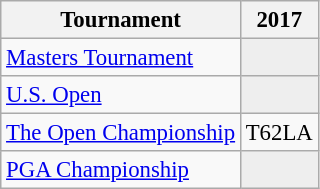<table class="wikitable" style="font-size:95%;text-align:center;">
<tr>
<th>Tournament</th>
<th>2017</th>
</tr>
<tr>
<td align=left><a href='#'>Masters Tournament</a></td>
<td style="background:#eeeeee;"></td>
</tr>
<tr>
<td align=left><a href='#'>U.S. Open</a></td>
<td style="background:#eeeeee;"></td>
</tr>
<tr>
<td align=left><a href='#'>The Open Championship</a></td>
<td>T62<span>LA</span></td>
</tr>
<tr>
<td align=left><a href='#'>PGA Championship</a></td>
<td style="background:#eeeeee;"></td>
</tr>
</table>
